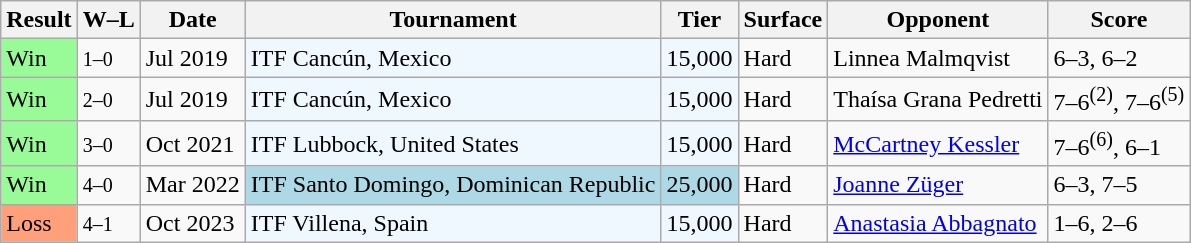<table class="wikitable sortable">
<tr>
<th>Result</th>
<th class=unsortable>W–L</th>
<th>Date</th>
<th>Tournament</th>
<th>Tier</th>
<th>Surface</th>
<th>Opponent</th>
<th class=unsortable>Score</th>
</tr>
<tr>
<td style="background:#98fb98;">Win</td>
<td><small>1–0</small></td>
<td>Jul 2019</td>
<td style="background:#f0f8ff;">ITF Cancún, Mexico</td>
<td style="background:#f0f8ff;">15,000</td>
<td>Hard</td>
<td> Linnea Malmqvist</td>
<td>6–3, 6–2</td>
</tr>
<tr>
<td style="background:#98fb98;">Win</td>
<td><small>2–0</small></td>
<td>Jul 2019</td>
<td style="background:#f0f8ff;">ITF Cancún, Mexico</td>
<td style="background:#f0f8ff;">15,000</td>
<td>Hard</td>
<td> Thaísa Grana Pedretti</td>
<td>7–6<sup>(2)</sup>, 7–6<sup>(5)</sup></td>
</tr>
<tr>
<td style="background:#98fb98;">Win</td>
<td><small>3–0</small></td>
<td>Oct 2021</td>
<td style="background:#f0f8ff;">ITF Lubbock, United States</td>
<td style="background:#f0f8ff;">15,000</td>
<td>Hard</td>
<td> <a href='#'>McCartney Kessler</a></td>
<td>7–6<sup>(6)</sup>, 6–1</td>
</tr>
<tr>
<td style="background:#98fb98;">Win</td>
<td><small>4–0</small></td>
<td>Mar 2022</td>
<td style="background:lightblue;">ITF Santo Domingo, Dominican Republic</td>
<td style="background:lightblue;">25,000</td>
<td>Hard</td>
<td> <a href='#'>Joanne Züger</a></td>
<td>6–3, 7–5</td>
</tr>
<tr>
<td style="background:#ffa07a;">Loss</td>
<td><small>4–1</small></td>
<td>Oct 2023</td>
<td style="background:#f0f8ff;">ITF Villena, Spain</td>
<td style="background:#f0f8ff;">15,000</td>
<td>Hard</td>
<td> <a href='#'>Anastasia Abbagnato</a></td>
<td>1–6, 2–6</td>
</tr>
</table>
